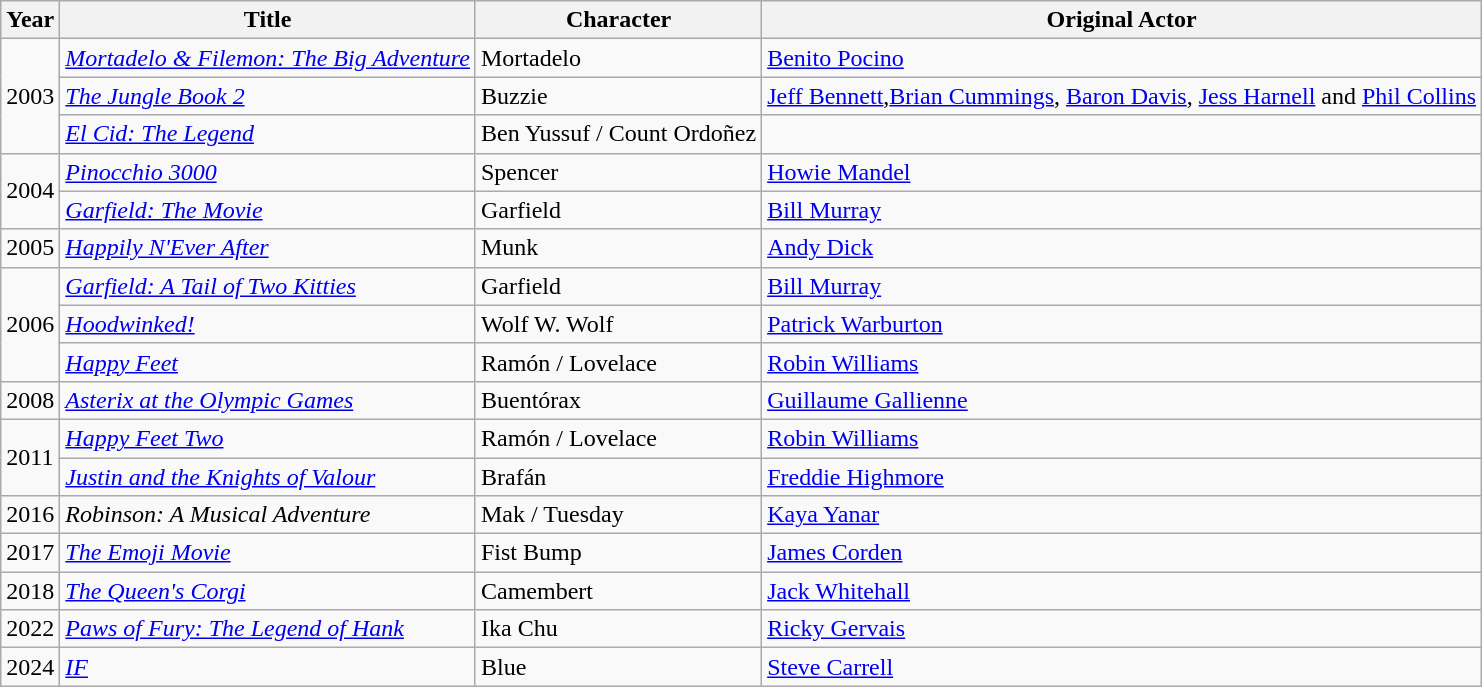<table class="wikitable">
<tr>
<th>Year</th>
<th>Title</th>
<th>Character</th>
<th>Original Actor</th>
</tr>
<tr>
<td rowspan="3">2003</td>
<td><em><a href='#'>Mortadelo & Filemon: The Big Adventure</a></em></td>
<td>Mortadelo</td>
<td><a href='#'>Benito Pocino</a></td>
</tr>
<tr>
<td><em><a href='#'>The Jungle Book 2</a></em></td>
<td>Buzzie</td>
<td><a href='#'>Jeff Bennett</a>,<a href='#'>Brian Cummings</a>, <a href='#'>Baron Davis</a>, <a href='#'>Jess Harnell</a> and <a href='#'>Phil Collins</a></td>
</tr>
<tr>
<td><em><a href='#'>El Cid: The Legend</a></em></td>
<td>Ben Yussuf / Count Ordoñez</td>
<td></td>
</tr>
<tr>
<td rowspan="2">2004</td>
<td><em><a href='#'>Pinocchio 3000</a></em></td>
<td>Spencer</td>
<td><a href='#'>Howie Mandel</a></td>
</tr>
<tr>
<td><em><a href='#'>Garfield: The Movie</a></em></td>
<td>Garfield</td>
<td><a href='#'>Bill Murray</a></td>
</tr>
<tr>
<td>2005</td>
<td><em><a href='#'>Happily N'Ever After</a></em></td>
<td>Munk</td>
<td><a href='#'>Andy Dick</a></td>
</tr>
<tr>
<td rowspan="3">2006</td>
<td><em><a href='#'>Garfield: A Tail of Two Kitties</a></em></td>
<td>Garfield</td>
<td><a href='#'>Bill Murray</a></td>
</tr>
<tr>
<td><em><a href='#'>Hoodwinked!</a></em></td>
<td>Wolf W. Wolf</td>
<td><a href='#'>Patrick Warburton</a></td>
</tr>
<tr>
<td><em><a href='#'>Happy Feet</a></em></td>
<td>Ramón / Lovelace</td>
<td><a href='#'>Robin Williams</a></td>
</tr>
<tr>
<td>2008</td>
<td><em><a href='#'>Asterix at the Olympic Games</a></em></td>
<td>Buentórax</td>
<td><a href='#'>Guillaume Gallienne</a></td>
</tr>
<tr>
<td rowspan="2">2011</td>
<td><em><a href='#'>Happy Feet Two</a></em></td>
<td>Ramón / Lovelace</td>
<td><a href='#'>Robin Williams</a></td>
</tr>
<tr>
<td><em><a href='#'>Justin and the Knights of Valour</a></em></td>
<td>Brafán</td>
<td><a href='#'>Freddie Highmore</a></td>
</tr>
<tr>
<td>2016</td>
<td><em>Robinson: A Musical Adventure</em></td>
<td>Mak / Tuesday</td>
<td><a href='#'>Kaya Yanar</a></td>
</tr>
<tr>
<td>2017</td>
<td><em><a href='#'>The Emoji Movie</a></em></td>
<td>Fist Bump</td>
<td><a href='#'>James Corden</a></td>
</tr>
<tr>
<td>2018</td>
<td><em><a href='#'>The Queen's Corgi</a></em></td>
<td>Camembert</td>
<td><a href='#'>Jack Whitehall</a></td>
</tr>
<tr>
<td>2022</td>
<td><em><a href='#'>Paws of Fury: The Legend of Hank</a></em></td>
<td>Ika Chu</td>
<td><a href='#'>Ricky Gervais</a></td>
</tr>
<tr>
<td>2024</td>
<td><em><a href='#'>IF</a></em></td>
<td>Blue</td>
<td><a href='#'>Steve Carrell</a></td>
</tr>
</table>
